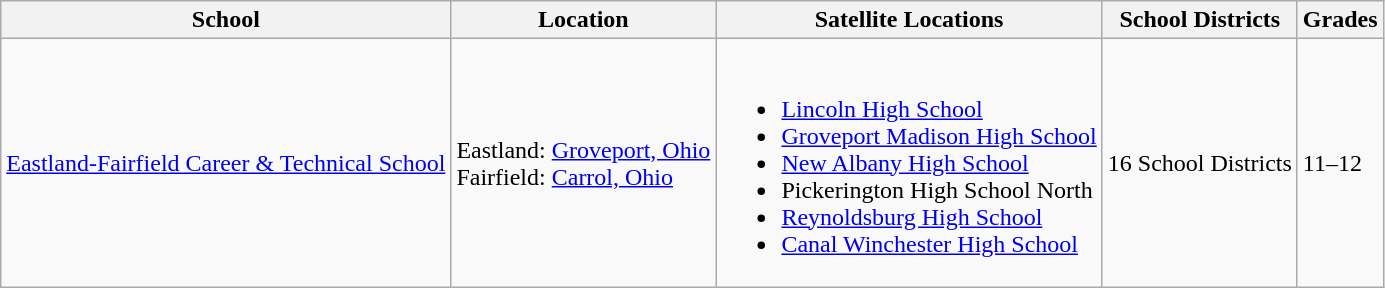<table class="wikitable">
<tr>
<th>School</th>
<th>Location</th>
<th>Satellite Locations</th>
<th>School Districts</th>
<th>Grades</th>
</tr>
<tr>
<td><a href='#'>Eastland-Fairfield Career & Technical School</a></td>
<td>Eastland: <a href='#'>Groveport, Ohio</a><br>Fairfield: <a href='#'>Carrol, Ohio</a></td>
<td><br><ul><li><a href='#'>Lincoln High School</a></li><li><a href='#'>Groveport Madison High School</a></li><li><a href='#'>New Albany High School</a></li><li>Pickerington High School North</li><li><a href='#'>Reynoldsburg High School</a></li><li><a href='#'>Canal Winchester High School</a></li></ul></td>
<td>16 School Districts</td>
<td>11–12</td>
</tr>
</table>
